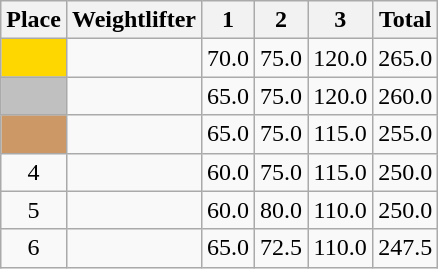<table class=wikitable style="text-align:center">
<tr>
<th>Place</th>
<th>Weightlifter</th>
<th>1</th>
<th>2</th>
<th>3</th>
<th>Total</th>
</tr>
<tr>
<td bgcolor=gold></td>
<td align=left></td>
<td>70.0</td>
<td>75.0</td>
<td>120.0</td>
<td>265.0</td>
</tr>
<tr>
<td bgcolor=silver></td>
<td align=left></td>
<td>65.0</td>
<td>75.0</td>
<td>120.0</td>
<td>260.0</td>
</tr>
<tr>
<td bgcolor=cc9966></td>
<td align=left></td>
<td>65.0</td>
<td>75.0</td>
<td>115.0</td>
<td>255.0</td>
</tr>
<tr>
<td>4</td>
<td align=left></td>
<td>60.0</td>
<td>75.0</td>
<td>115.0</td>
<td>250.0</td>
</tr>
<tr>
<td>5</td>
<td align=left></td>
<td>60.0</td>
<td>80.0</td>
<td>110.0</td>
<td>250.0</td>
</tr>
<tr>
<td>6</td>
<td align=left></td>
<td>65.0</td>
<td>72.5</td>
<td>110.0</td>
<td>247.5</td>
</tr>
</table>
